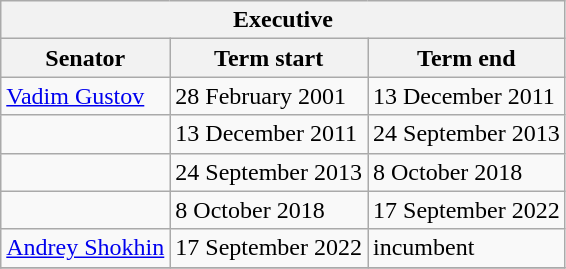<table class="wikitable sortable">
<tr>
<th colspan=3>Executive</th>
</tr>
<tr>
<th>Senator</th>
<th>Term start</th>
<th>Term end</th>
</tr>
<tr>
<td><a href='#'>Vadim Gustov</a></td>
<td>28 February 2001</td>
<td>13 December 2011</td>
</tr>
<tr>
<td></td>
<td>13 December 2011</td>
<td>24 September 2013</td>
</tr>
<tr>
<td></td>
<td>24 September 2013</td>
<td>8 October 2018</td>
</tr>
<tr>
<td></td>
<td>8 October 2018</td>
<td>17 September 2022</td>
</tr>
<tr>
<td><a href='#'>Andrey Shokhin</a></td>
<td>17 September 2022</td>
<td>incumbent</td>
</tr>
<tr>
</tr>
</table>
